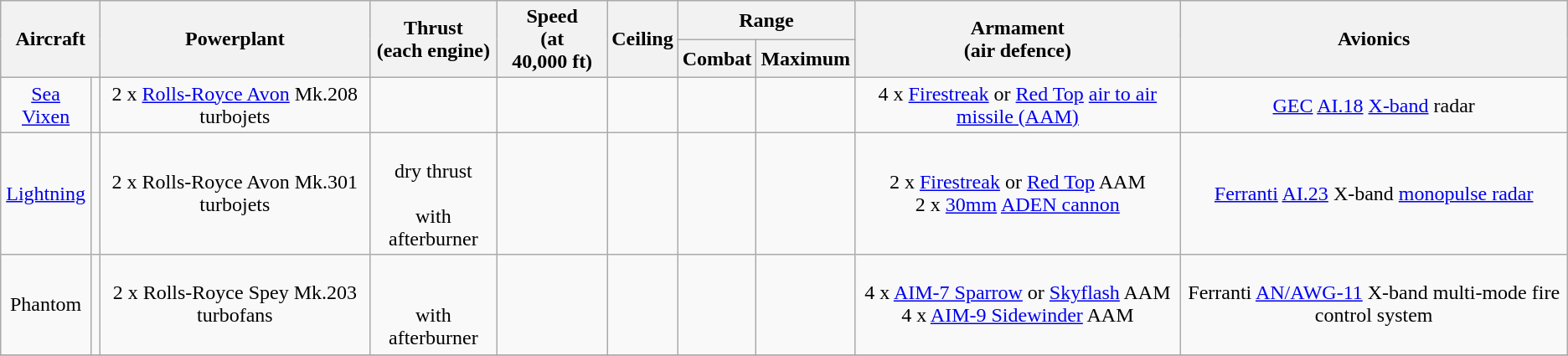<table class="wikitable" border="1" style="text-align:center;">
<tr>
<th rowspan=2 colspan=2>Aircraft</th>
<th rowspan=2>Powerplant</th>
<th rowspan=2>Thrust<br> (each engine)</th>
<th rowspan=2>Speed<br> (at 40,000 ft)</th>
<th rowspan=2>Ceiling</th>
<th colspan=2>Range</th>
<th rowspan=2>Armament<br> (air defence)</th>
<th rowspan=2>Avionics</th>
</tr>
<tr>
<th>Combat</th>
<th>Maximum</th>
</tr>
<tr>
<td><a href='#'>Sea Vixen</a></td>
<td></td>
<td>2 x <a href='#'>Rolls-Royce Avon</a> Mk.208 turbojets</td>
<td></td>
<td></td>
<td></td>
<td></td>
<td></td>
<td>4 x <a href='#'>Firestreak</a> or <a href='#'>Red Top</a> <a href='#'>air to air missile (AAM)</a></td>
<td><a href='#'>GEC</a> <a href='#'>AI.18</a> <a href='#'>X-band</a> radar</td>
</tr>
<tr>
<td><a href='#'>Lightning</a></td>
<td></td>
<td>2 x Rolls-Royce Avon Mk.301 turbojets</td>
<td><br> dry thrust<br><br> with afterburner</td>
<td></td>
<td></td>
<td></td>
<td></td>
<td>2 x <a href='#'>Firestreak</a> or <a href='#'>Red Top</a> AAM<br>2 x <a href='#'>30mm</a> <a href='#'>ADEN cannon</a></td>
<td><a href='#'>Ferranti</a> <a href='#'>AI.23</a> X-band <a href='#'>monopulse radar</a></td>
</tr>
<tr>
<td>Phantom</td>
<td></td>
<td>2 x Rolls-Royce Spey Mk.203 turbofans</td>
<td><br><br> with afterburner</td>
<td></td>
<td></td>
<td></td>
<td></td>
<td>4 x <a href='#'>AIM-7 Sparrow</a> or <a href='#'>Skyflash</a> AAM<br>4 x <a href='#'>AIM-9 Sidewinder</a> AAM</td>
<td>Ferranti <a href='#'>AN/AWG-11</a> X-band multi-mode fire control system</td>
</tr>
<tr>
</tr>
</table>
